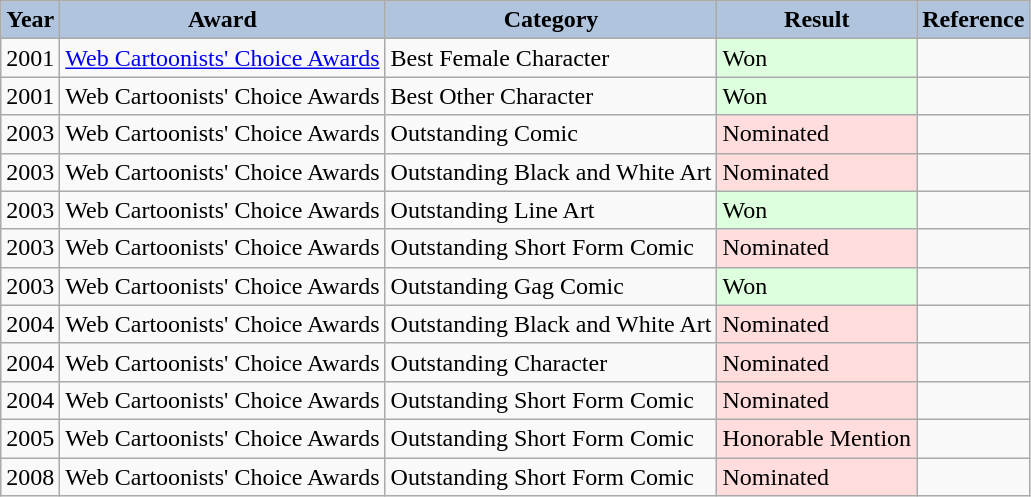<table class="wikitable">
<tr style="text-align:center;">
<th style="background:#B0C4DE;">Year</th>
<th style="background:#B0C4DE;">Award</th>
<th style="background:#B0C4DE;">Category</th>
<th style="background:#B0C4DE;">Result</th>
<th style="background:#B0C4DE;">Reference</th>
</tr>
<tr>
<td>2001</td>
<td><a href='#'>Web Cartoonists' Choice Awards</a></td>
<td>Best Female Character</td>
<td style="background:#dfd;">Won</td>
<td></td>
</tr>
<tr>
<td>2001</td>
<td>Web Cartoonists' Choice Awards</td>
<td>Best Other Character</td>
<td style="background:#dfd;">Won</td>
<td></td>
</tr>
<tr>
<td>2003</td>
<td>Web Cartoonists' Choice Awards</td>
<td>Outstanding Comic</td>
<td style="background:#fdd;">Nominated</td>
<td></td>
</tr>
<tr>
<td>2003</td>
<td>Web Cartoonists' Choice Awards</td>
<td>Outstanding Black and White Art</td>
<td style="background:#fdd;">Nominated</td>
<td></td>
</tr>
<tr>
<td>2003</td>
<td>Web Cartoonists' Choice Awards</td>
<td>Outstanding Line Art</td>
<td style="background:#dfd;">Won</td>
<td></td>
</tr>
<tr>
<td>2003</td>
<td>Web Cartoonists' Choice Awards</td>
<td>Outstanding Short Form Comic</td>
<td style="background:#fdd;">Nominated</td>
<td></td>
</tr>
<tr>
<td>2003</td>
<td>Web Cartoonists' Choice Awards</td>
<td>Outstanding Gag Comic</td>
<td style="background:#dfd;">Won</td>
<td></td>
</tr>
<tr>
<td>2004</td>
<td>Web Cartoonists' Choice Awards</td>
<td>Outstanding Black and White Art</td>
<td style="background:#fdd;">Nominated</td>
<td></td>
</tr>
<tr>
<td>2004</td>
<td>Web Cartoonists' Choice Awards</td>
<td>Outstanding Character</td>
<td style="background:#fdd;">Nominated</td>
<td></td>
</tr>
<tr>
<td>2004</td>
<td>Web Cartoonists' Choice Awards</td>
<td>Outstanding Short Form Comic</td>
<td style="background:#fdd;">Nominated</td>
<td></td>
</tr>
<tr>
<td>2005</td>
<td>Web Cartoonists' Choice Awards</td>
<td>Outstanding Short Form Comic</td>
<td style="background:#fdd;">Honorable Mention</td>
<td></td>
</tr>
<tr>
<td>2008</td>
<td>Web Cartoonists' Choice Awards</td>
<td>Outstanding Short Form Comic</td>
<td style="background:#fdd;">Nominated</td>
<td></td>
</tr>
</table>
